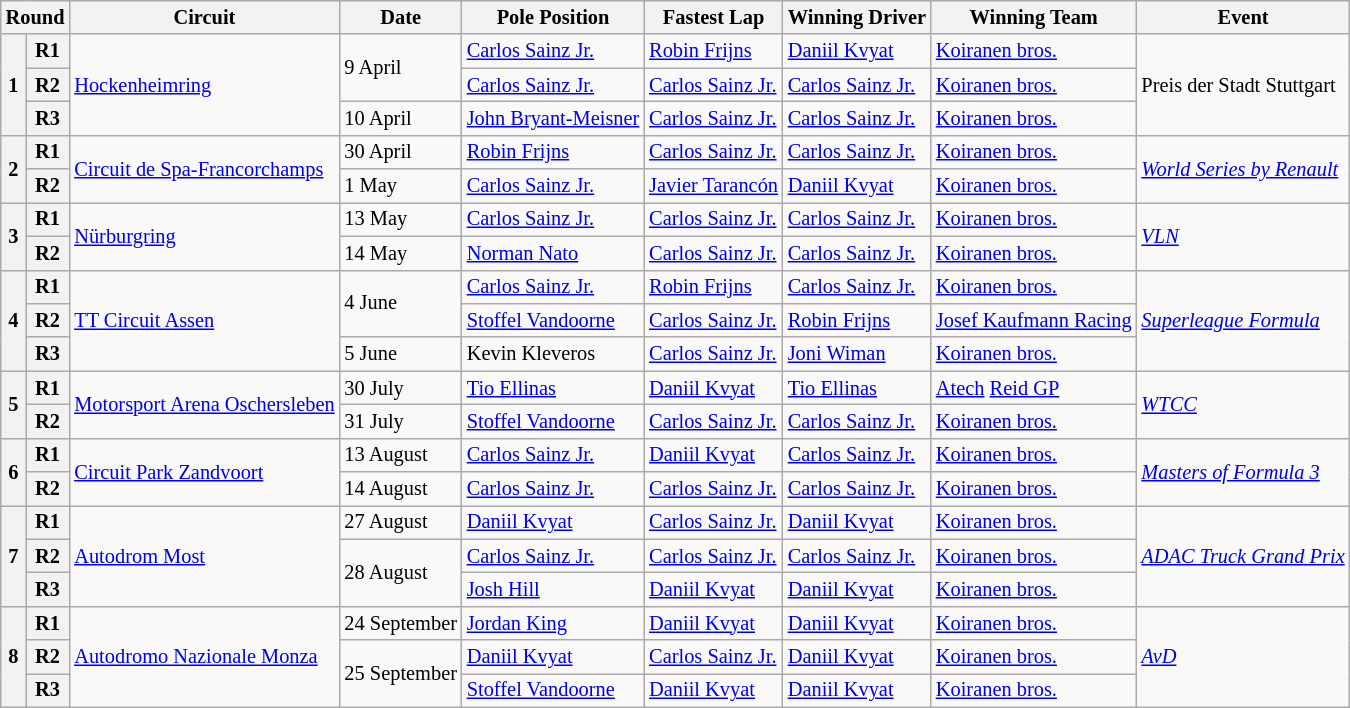<table class="wikitable" style="font-size: 85%">
<tr>
<th colspan=2>Round</th>
<th>Circuit</th>
<th>Date</th>
<th>Pole Position</th>
<th>Fastest Lap</th>
<th>Winning Driver</th>
<th>Winning Team</th>
<th>Event</th>
</tr>
<tr>
<th rowspan=3>1</th>
<th>R1</th>
<td rowspan=3> <a href='#'>Hockenheimring</a></td>
<td rowspan=2>9 April</td>
<td> <a href='#'>Carlos Sainz Jr.</a></td>
<td> <a href='#'>Robin Frijns</a></td>
<td> <a href='#'>Daniil Kvyat</a></td>
<td> <a href='#'>Koiranen bros.</a></td>
<td rowspan=3 nowrap>Preis der Stadt Stuttgart</td>
</tr>
<tr>
<th>R2</th>
<td> <a href='#'>Carlos Sainz Jr.</a></td>
<td> <a href='#'>Carlos Sainz Jr.</a></td>
<td> <a href='#'>Carlos Sainz Jr.</a></td>
<td> <a href='#'>Koiranen bros.</a></td>
</tr>
<tr>
<th>R3</th>
<td>10 April</td>
<td nowrap> <a href='#'>John Bryant-Meisner</a></td>
<td nowrap> <a href='#'>Carlos Sainz Jr.</a></td>
<td nowrap> <a href='#'>Carlos Sainz Jr.</a></td>
<td nowrap> <a href='#'>Koiranen bros.</a></td>
</tr>
<tr>
<th rowspan=2>2</th>
<th>R1</th>
<td rowspan=2 nowrap> <a href='#'>Circuit de Spa-Francorchamps</a></td>
<td>30 April</td>
<td> <a href='#'>Robin Frijns</a></td>
<td> <a href='#'>Carlos Sainz Jr.</a></td>
<td> <a href='#'>Carlos Sainz Jr.</a></td>
<td> <a href='#'>Koiranen bros.</a></td>
<td rowspan=2 nowrap><em><a href='#'>World Series by Renault</a></em></td>
</tr>
<tr>
<th>R2</th>
<td>1 May</td>
<td> <a href='#'>Carlos Sainz Jr.</a></td>
<td nowrap> <a href='#'>Javier Tarancón</a></td>
<td> <a href='#'>Daniil Kvyat</a></td>
<td> <a href='#'>Koiranen bros.</a></td>
</tr>
<tr>
<th rowspan=2>3</th>
<th>R1</th>
<td rowspan=2> <a href='#'>Nürburgring</a></td>
<td>13 May</td>
<td> <a href='#'>Carlos Sainz Jr.</a></td>
<td> <a href='#'>Carlos Sainz Jr.</a></td>
<td> <a href='#'>Carlos Sainz Jr.</a></td>
<td> <a href='#'>Koiranen bros.</a></td>
<td rowspan=2><em><a href='#'>VLN</a></em></td>
</tr>
<tr>
<th>R2</th>
<td>14 May</td>
<td> <a href='#'>Norman Nato</a></td>
<td> <a href='#'>Carlos Sainz Jr.</a></td>
<td> <a href='#'>Carlos Sainz Jr.</a></td>
<td> <a href='#'>Koiranen bros.</a></td>
</tr>
<tr>
<th rowspan=3>4</th>
<th>R1</th>
<td rowspan=3> <a href='#'>TT Circuit Assen</a></td>
<td rowspan=2>4 June</td>
<td> <a href='#'>Carlos Sainz Jr.</a></td>
<td> <a href='#'>Robin Frijns</a></td>
<td> <a href='#'>Carlos Sainz Jr.</a></td>
<td> <a href='#'>Koiranen bros.</a></td>
<td rowspan=3><em><a href='#'>Superleague Formula</a></em></td>
</tr>
<tr>
<th>R2</th>
<td> <a href='#'>Stoffel Vandoorne</a></td>
<td> <a href='#'>Carlos Sainz Jr.</a></td>
<td> <a href='#'>Robin Frijns</a></td>
<td nowrap> <a href='#'>Josef Kaufmann Racing</a></td>
</tr>
<tr>
<th>R3</th>
<td>5 June</td>
<td> Kevin Kleveros</td>
<td> <a href='#'>Carlos Sainz Jr.</a></td>
<td> <a href='#'>Joni Wiman</a></td>
<td> <a href='#'>Koiranen bros.</a></td>
</tr>
<tr>
<th rowspan=2>5</th>
<th>R1</th>
<td rowspan=2 nowrap> <a href='#'>Motorsport Arena Oschersleben</a></td>
<td>30 July</td>
<td> <a href='#'>Tio Ellinas</a></td>
<td> <a href='#'>Daniil Kvyat</a></td>
<td> <a href='#'>Tio Ellinas</a></td>
<td> <a href='#'>Atech</a> <a href='#'>Reid GP</a></td>
<td rowspan=2><em><a href='#'>WTCC</a></em></td>
</tr>
<tr>
<th>R2</th>
<td>31 July</td>
<td> <a href='#'>Stoffel Vandoorne</a></td>
<td> <a href='#'>Carlos Sainz Jr.</a></td>
<td> <a href='#'>Carlos Sainz Jr.</a></td>
<td> <a href='#'>Koiranen bros.</a></td>
</tr>
<tr>
<th rowspan=2>6</th>
<th>R1</th>
<td rowspan=2> <a href='#'>Circuit Park Zandvoort</a></td>
<td>13 August</td>
<td> <a href='#'>Carlos Sainz Jr.</a></td>
<td> <a href='#'>Daniil Kvyat</a></td>
<td> <a href='#'>Carlos Sainz Jr.</a></td>
<td> <a href='#'>Koiranen bros.</a></td>
<td rowspan=2><em><a href='#'>Masters of Formula 3</a></em></td>
</tr>
<tr>
<th>R2</th>
<td>14 August</td>
<td> <a href='#'>Carlos Sainz Jr.</a></td>
<td> <a href='#'>Carlos Sainz Jr.</a></td>
<td> <a href='#'>Carlos Sainz Jr.</a></td>
<td> <a href='#'>Koiranen bros.</a></td>
</tr>
<tr>
<th rowspan=3>7</th>
<th>R1</th>
<td rowspan=3> <a href='#'>Autodrom Most</a></td>
<td>27 August</td>
<td> <a href='#'>Daniil Kvyat</a></td>
<td> <a href='#'>Carlos Sainz Jr.</a></td>
<td> <a href='#'>Daniil Kvyat</a></td>
<td> <a href='#'>Koiranen bros.</a></td>
<td rowspan=3><em><a href='#'>ADAC Truck Grand Prix</a></em></td>
</tr>
<tr>
<th>R2</th>
<td rowspan=2>28 August</td>
<td> <a href='#'>Carlos Sainz Jr.</a></td>
<td> <a href='#'>Carlos Sainz Jr.</a></td>
<td> <a href='#'>Carlos Sainz Jr.</a></td>
<td> <a href='#'>Koiranen bros.</a></td>
</tr>
<tr>
<th>R3</th>
<td> <a href='#'>Josh Hill</a></td>
<td> <a href='#'>Daniil Kvyat</a></td>
<td> <a href='#'>Daniil Kvyat</a></td>
<td> <a href='#'>Koiranen bros.</a></td>
</tr>
<tr>
<th rowspan=3>8</th>
<th>R1</th>
<td rowspan=3> <a href='#'>Autodromo Nazionale Monza</a></td>
<td nowrap>24 September</td>
<td> <a href='#'>Jordan King</a></td>
<td> <a href='#'>Daniil Kvyat</a></td>
<td> <a href='#'>Daniil Kvyat</a></td>
<td> <a href='#'>Koiranen bros.</a></td>
<td rowspan=3><em><a href='#'>AvD</a></em></td>
</tr>
<tr>
<th>R2</th>
<td rowspan=2>25 September</td>
<td> <a href='#'>Daniil Kvyat</a></td>
<td> <a href='#'>Carlos Sainz Jr.</a></td>
<td> <a href='#'>Daniil Kvyat</a></td>
<td> <a href='#'>Koiranen bros.</a></td>
</tr>
<tr>
<th>R3</th>
<td> <a href='#'>Stoffel Vandoorne</a></td>
<td> <a href='#'>Daniil Kvyat</a></td>
<td> <a href='#'>Daniil Kvyat</a></td>
<td> <a href='#'>Koiranen bros.</a></td>
</tr>
</table>
